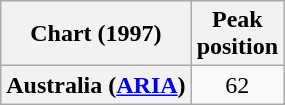<table class="wikitable plainrowheaders">
<tr>
<th>Chart (1997)</th>
<th>Peak<br>position</th>
</tr>
<tr>
<th scope="row">Australia (<a href='#'>ARIA</a>)</th>
<td align="center">62</td>
</tr>
</table>
